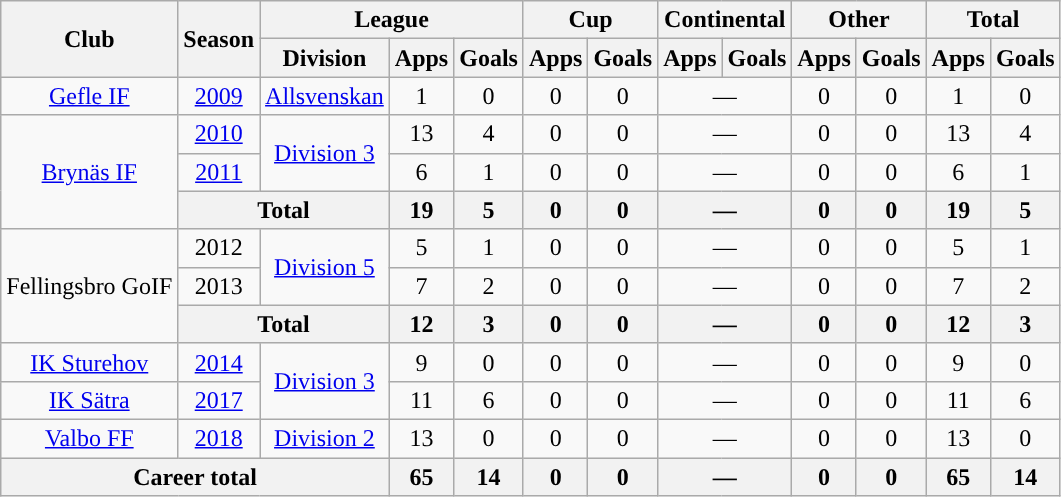<table class="wikitable" style="text-align:center">
<tr>
<th rowspan="2">Club</th>
<th rowspan="2">Season</th>
<th colspan="3">League</th>
<th colspan="2">Cup</th>
<th colspan="2">Continental</th>
<th colspan="2">Other</th>
<th colspan="2">Total</th>
</tr>
<tr>
<th>Division</th>
<th>Apps</th>
<th>Goals</th>
<th>Apps</th>
<th>Goals</th>
<th>Apps</th>
<th>Goals</th>
<th>Apps</th>
<th>Goals</th>
<th>Apps</th>
<th>Goals</th>
</tr>
<tr>
<td rowspan="1"><a href='#'>Gefle IF</a></td>
<td><a href='#'>2009</a></td>
<td rowspan="1"><a href='#'>Allsvenskan</a></td>
<td>1</td>
<td>0</td>
<td>0</td>
<td>0</td>
<td colspan="2">—</td>
<td>0</td>
<td>0</td>
<td>1</td>
<td>0</td>
</tr>
<tr>
<td rowspan="3"><a href='#'>Brynäs IF</a></td>
<td><a href='#'>2010</a></td>
<td rowspan="2"><a href='#'>Division 3</a></td>
<td>13</td>
<td>4</td>
<td>0</td>
<td>0</td>
<td colspan="2">—</td>
<td>0</td>
<td>0</td>
<td>13</td>
<td>4</td>
</tr>
<tr>
<td><a href='#'>2011</a></td>
<td>6</td>
<td>1</td>
<td>0</td>
<td>0</td>
<td colspan="2">—</td>
<td>0</td>
<td>0</td>
<td>6</td>
<td>1</td>
</tr>
<tr>
<th colspan="2">Total</th>
<th>19</th>
<th>5</th>
<th>0</th>
<th>0</th>
<th colspan="2">—</th>
<th>0</th>
<th>0</th>
<th>19</th>
<th>5</th>
</tr>
<tr>
<td rowspan="3">Fellingsbro GoIF</td>
<td>2012</td>
<td rowspan="2"><a href='#'>Division 5</a></td>
<td>5</td>
<td>1</td>
<td>0</td>
<td>0</td>
<td colspan="2">—</td>
<td>0</td>
<td>0</td>
<td>5</td>
<td>1</td>
</tr>
<tr>
<td>2013</td>
<td>7</td>
<td>2</td>
<td>0</td>
<td>0</td>
<td colspan="2">—</td>
<td>0</td>
<td>0</td>
<td>7</td>
<td>2</td>
</tr>
<tr>
<th colspan="2">Total</th>
<th>12</th>
<th>3</th>
<th>0</th>
<th>0</th>
<th colspan="2">—</th>
<th>0</th>
<th>0</th>
<th>12</th>
<th>3</th>
</tr>
<tr>
<td rowspan="1"><a href='#'>IK Sturehov</a></td>
<td><a href='#'>2014</a></td>
<td rowspan="2"><a href='#'>Division 3</a></td>
<td>9</td>
<td>0</td>
<td>0</td>
<td>0</td>
<td colspan="2">—</td>
<td>0</td>
<td>0</td>
<td>9</td>
<td>0</td>
</tr>
<tr>
<td rowspan="1"><a href='#'>IK Sätra</a></td>
<td><a href='#'>2017</a></td>
<td>11</td>
<td>6</td>
<td>0</td>
<td>0</td>
<td colspan="2">—</td>
<td>0</td>
<td>0</td>
<td>11</td>
<td>6</td>
</tr>
<tr>
<td rowspan="1"><a href='#'>Valbo FF</a></td>
<td><a href='#'>2018</a></td>
<td rowspan="1"><a href='#'>Division 2</a></td>
<td>13</td>
<td>0</td>
<td>0</td>
<td>0</td>
<td colspan="2">—</td>
<td>0</td>
<td>0</td>
<td>13</td>
<td>0</td>
</tr>
<tr>
<th colspan="3">Career total</th>
<th>65</th>
<th>14</th>
<th>0</th>
<th>0</th>
<th colspan="2">—</th>
<th>0</th>
<th>0</th>
<th>65</th>
<th>14</th>
</tr>
</table>
